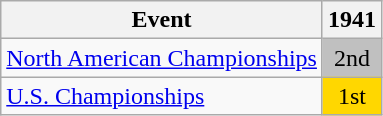<table class="wikitable">
<tr>
<th>Event</th>
<th>1941</th>
</tr>
<tr>
<td><a href='#'>North American Championships</a></td>
<td align="center" bgcolor="silver">2nd</td>
</tr>
<tr>
<td><a href='#'>U.S. Championships</a></td>
<td align="center" bgcolor="gold">1st</td>
</tr>
</table>
